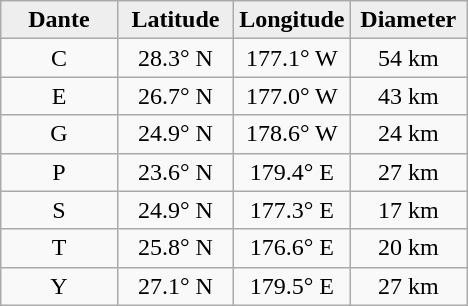<table class="wikitable">
<tr>
<th width="25%" style="background:#eeeeee;">Dante</th>
<th width="25%" style="background:#eeeeee;">Latitude</th>
<th width="25%" style="background:#eeeeee;">Longitude</th>
<th width="25%" style="background:#eeeeee;">Diameter</th>
</tr>
<tr>
<td align="center">C</td>
<td align="center">28.3° N</td>
<td align="center">177.1° W</td>
<td align="center">54 km</td>
</tr>
<tr>
<td align="center">E</td>
<td align="center">26.7° N</td>
<td align="center">177.0° W</td>
<td align="center">43 km</td>
</tr>
<tr>
<td align="center">G</td>
<td align="center">24.9° N</td>
<td align="center">178.6° W</td>
<td align="center">24 km</td>
</tr>
<tr>
<td align="center">P</td>
<td align="center">23.6° N</td>
<td align="center">179.4° E</td>
<td align="center">27 km</td>
</tr>
<tr>
<td align="center">S</td>
<td align="center">24.9° N</td>
<td align="center">177.3° E</td>
<td align="center">17 km</td>
</tr>
<tr>
<td align="center">T</td>
<td align="center">25.8° N</td>
<td align="center">176.6° E</td>
<td align="center">20 km</td>
</tr>
<tr>
<td align="center">Y</td>
<td align="center">27.1° N</td>
<td align="center">179.5° E</td>
<td align="center">27 km</td>
</tr>
</table>
